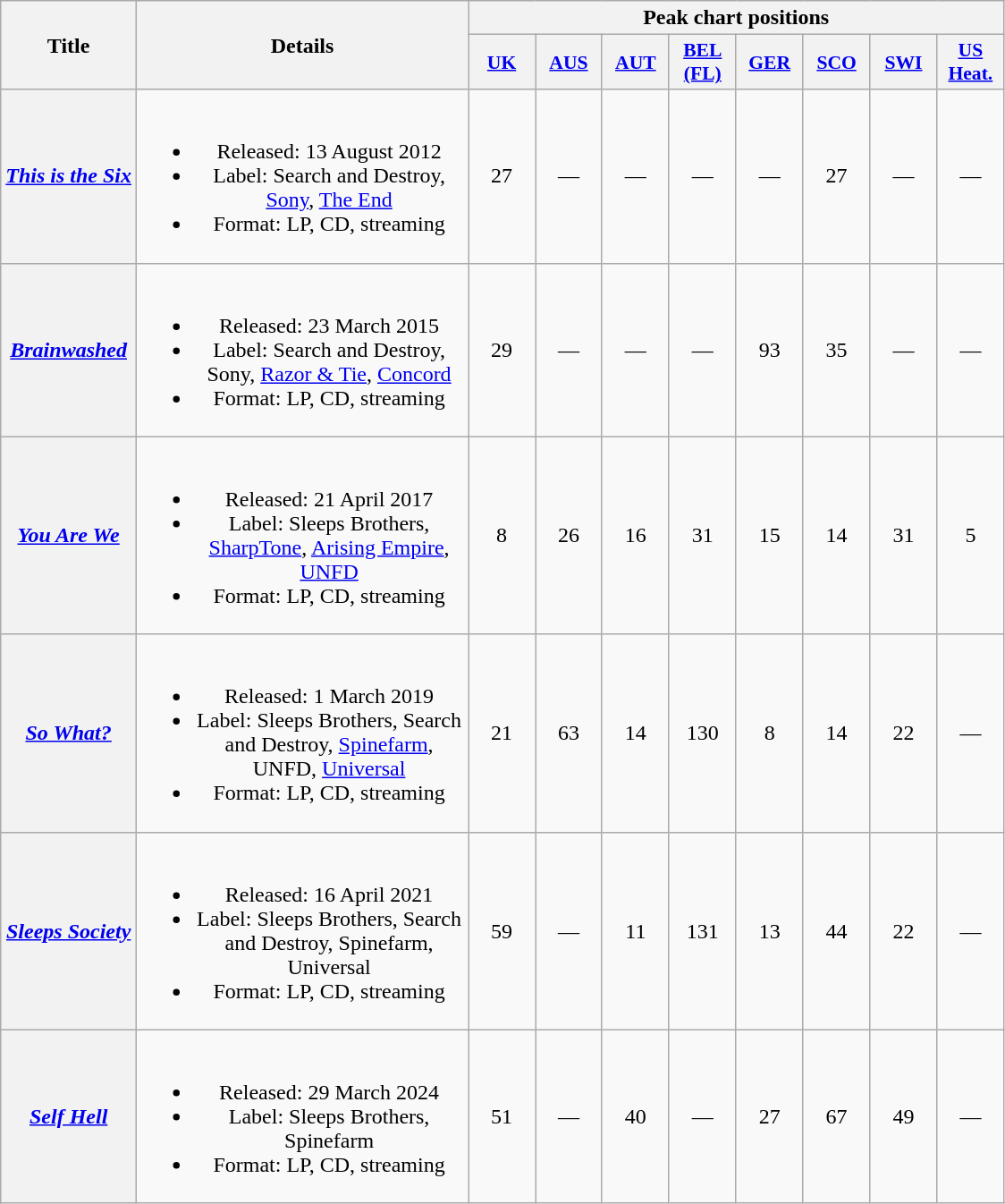<table class="wikitable plainrowheaders" style="text-align:center;">
<tr>
<th scope="col" rowspan="2">Title</th>
<th scope="col" rowspan="2" style="width:15em;">Details</th>
<th colspan="8">Peak chart positions</th>
</tr>
<tr>
<th scope="col" style="width:3em;font-size:90%;"><a href='#'>UK</a><br></th>
<th scope="col" style="width:3em;font-size:90%;"><a href='#'>AUS</a><br></th>
<th scope="col" style="width:3em;font-size:90%;"><a href='#'>AUT</a><br></th>
<th scope="col" style="width:3em;font-size:90%;"><a href='#'>BEL<br>(FL)</a><br></th>
<th scope="col" style="width:3em;font-size:90%;"><a href='#'>GER</a><br></th>
<th scope="col" style="width:3em;font-size:90%;"><a href='#'>SCO</a><br></th>
<th scope="col" style="width:3em;font-size:90%;"><a href='#'>SWI</a><br></th>
<th scope="col" style="width:3em;font-size:90%;"><a href='#'>US<br>Heat.</a><br></th>
</tr>
<tr>
<th scope="row"><em><a href='#'>This is the Six</a></em></th>
<td><br><ul><li>Released: 13 August 2012</li><li>Label: Search and Destroy, <a href='#'>Sony</a>, <a href='#'>The End</a></li><li>Format: LP, CD, streaming</li></ul></td>
<td>27</td>
<td>—</td>
<td>—</td>
<td>—</td>
<td>—</td>
<td>27</td>
<td>—</td>
<td>—</td>
</tr>
<tr>
<th scope="row"><em><a href='#'>Brainwashed</a></em></th>
<td><br><ul><li>Released: 23 March 2015</li><li>Label: Search and Destroy, Sony, <a href='#'>Razor & Tie</a>, <a href='#'>Concord</a></li><li>Format: LP, CD, streaming</li></ul></td>
<td>29</td>
<td>—</td>
<td>—</td>
<td>—</td>
<td>93</td>
<td>35</td>
<td>—</td>
<td>—</td>
</tr>
<tr>
<th scope="row"><em><a href='#'>You Are We</a></em></th>
<td><br><ul><li>Released: 21 April 2017</li><li>Label: Sleeps Brothers, <a href='#'>SharpTone</a>, <a href='#'>Arising Empire</a>, <a href='#'>UNFD</a></li><li>Format: LP, CD, streaming</li></ul></td>
<td>8</td>
<td>26</td>
<td>16</td>
<td>31</td>
<td>15</td>
<td>14</td>
<td>31</td>
<td>5</td>
</tr>
<tr>
<th scope="row"><em><a href='#'>So What?</a></em></th>
<td><br><ul><li>Released: 1 March 2019</li><li>Label: Sleeps Brothers, Search and Destroy, <a href='#'>Spinefarm</a>, UNFD, <a href='#'>Universal</a></li><li>Format: LP, CD, streaming</li></ul></td>
<td>21</td>
<td>63</td>
<td>14</td>
<td>130</td>
<td>8</td>
<td>14</td>
<td>22</td>
<td>—</td>
</tr>
<tr>
<th scope="row"><em><a href='#'>Sleeps Society</a></em></th>
<td><br><ul><li>Released: 16 April 2021</li><li>Label: Sleeps Brothers, Search and Destroy, Spinefarm, Universal</li><li>Format: LP, CD, streaming</li></ul></td>
<td>59</td>
<td>—</td>
<td>11</td>
<td>131</td>
<td>13</td>
<td>44</td>
<td>22</td>
<td>—</td>
</tr>
<tr>
<th scope="row"><em><a href='#'>Self Hell</a></em></th>
<td><br><ul><li>Released: 29 March 2024</li><li>Label: Sleeps Brothers, Spinefarm</li><li>Format: LP, CD, streaming</li></ul></td>
<td>51</td>
<td>—</td>
<td>40</td>
<td>—</td>
<td>27</td>
<td>67</td>
<td>49</td>
<td>—</td>
</tr>
</table>
